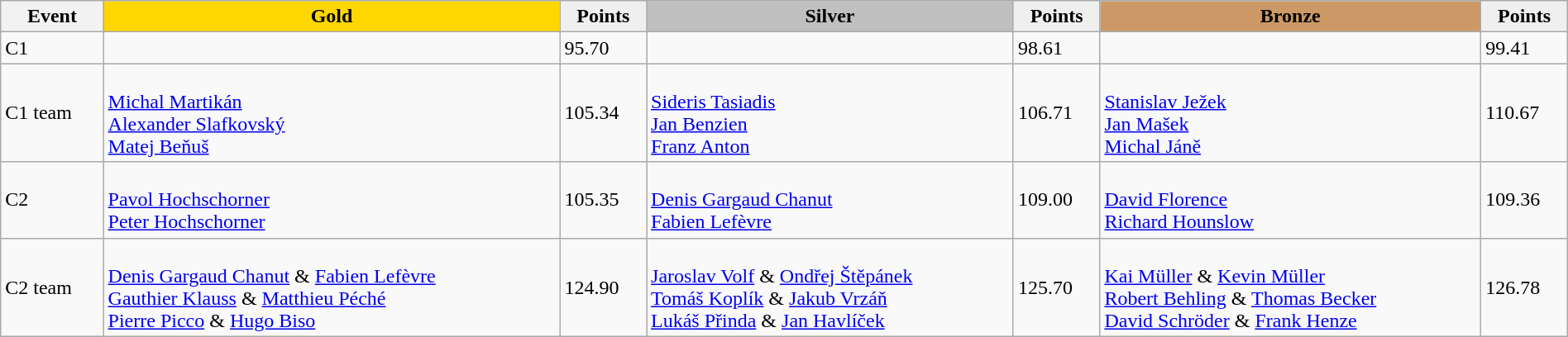<table class="wikitable" width=100%>
<tr>
<th>Event</th>
<td align=center bgcolor="gold"><strong>Gold</strong></td>
<td align=center bgcolor="EFEFEF"><strong>Points</strong></td>
<td align=center bgcolor="silver"><strong>Silver</strong></td>
<td align=center bgcolor="EFEFEF"><strong>Points</strong></td>
<td align=center bgcolor="CC9966"><strong>Bronze</strong></td>
<td align=center bgcolor="EFEFEF"><strong>Points</strong></td>
</tr>
<tr>
<td>C1</td>
<td></td>
<td>95.70</td>
<td></td>
<td>98.61</td>
<td></td>
<td>99.41</td>
</tr>
<tr>
<td>C1 team</td>
<td><br><a href='#'>Michal Martikán</a><br><a href='#'>Alexander Slafkovský</a><br><a href='#'>Matej Beňuš</a></td>
<td>105.34</td>
<td><br><a href='#'>Sideris Tasiadis</a><br><a href='#'>Jan Benzien</a><br><a href='#'>Franz Anton</a></td>
<td>106.71</td>
<td><br><a href='#'>Stanislav Ježek</a><br><a href='#'>Jan Mašek</a><br><a href='#'>Michal Jáně</a></td>
<td>110.67</td>
</tr>
<tr>
<td>C2</td>
<td><br><a href='#'>Pavol Hochschorner</a><br><a href='#'>Peter Hochschorner</a></td>
<td>105.35</td>
<td><br><a href='#'>Denis Gargaud Chanut</a><br><a href='#'>Fabien Lefèvre</a></td>
<td>109.00</td>
<td><br><a href='#'>David Florence</a><br><a href='#'>Richard Hounslow</a></td>
<td>109.36</td>
</tr>
<tr>
<td>C2 team</td>
<td><br><a href='#'>Denis Gargaud Chanut</a> & <a href='#'>Fabien Lefèvre</a><br><a href='#'>Gauthier Klauss</a> & <a href='#'>Matthieu Péché</a><br><a href='#'>Pierre Picco</a> & <a href='#'>Hugo Biso</a></td>
<td>124.90</td>
<td><br><a href='#'>Jaroslav Volf</a> & <a href='#'>Ondřej Štěpánek</a><br><a href='#'>Tomáš Koplík</a> & <a href='#'>Jakub Vrzáň</a><br><a href='#'>Lukáš Přinda</a> & <a href='#'>Jan Havlíček</a></td>
<td>125.70</td>
<td><br><a href='#'>Kai Müller</a> & <a href='#'>Kevin Müller</a><br><a href='#'>Robert Behling</a> & <a href='#'>Thomas Becker</a><br><a href='#'>David Schröder</a> & <a href='#'>Frank Henze</a></td>
<td>126.78</td>
</tr>
</table>
